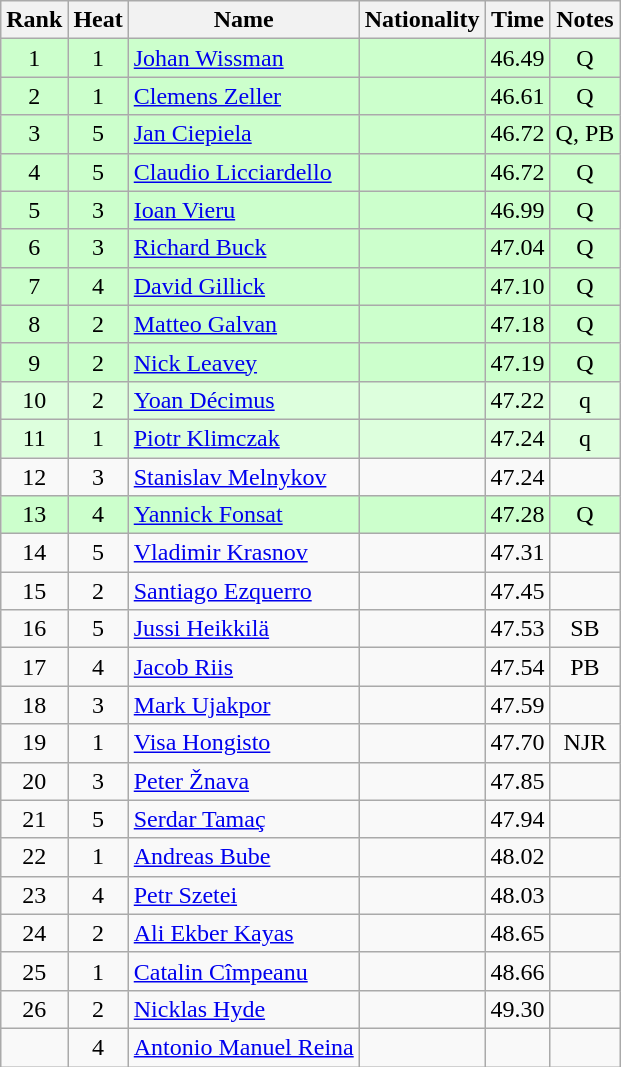<table class="wikitable sortable" style="text-align:center">
<tr>
<th>Rank</th>
<th>Heat</th>
<th>Name</th>
<th>Nationality</th>
<th>Time</th>
<th>Notes</th>
</tr>
<tr bgcolor=ccffcc>
<td>1</td>
<td>1</td>
<td align="left"><a href='#'>Johan Wissman</a></td>
<td align=left></td>
<td>46.49</td>
<td>Q</td>
</tr>
<tr bgcolor=ccffcc>
<td>2</td>
<td>1</td>
<td align="left"><a href='#'>Clemens Zeller</a></td>
<td align=left></td>
<td>46.61</td>
<td>Q</td>
</tr>
<tr bgcolor=ccffcc>
<td>3</td>
<td>5</td>
<td align="left"><a href='#'>Jan Ciepiela</a></td>
<td align=left></td>
<td>46.72</td>
<td>Q, PB</td>
</tr>
<tr bgcolor=ccffcc>
<td>4</td>
<td>5</td>
<td align="left"><a href='#'>Claudio Licciardello</a></td>
<td align=left></td>
<td>46.72</td>
<td>Q</td>
</tr>
<tr bgcolor=ccffcc>
<td>5</td>
<td>3</td>
<td align="left"><a href='#'>Ioan Vieru</a></td>
<td align=left></td>
<td>46.99</td>
<td>Q</td>
</tr>
<tr bgcolor=ccffcc>
<td>6</td>
<td>3</td>
<td align="left"><a href='#'>Richard Buck</a></td>
<td align=left></td>
<td>47.04</td>
<td>Q</td>
</tr>
<tr bgcolor=ccffcc>
<td>7</td>
<td>4</td>
<td align="left"><a href='#'>David Gillick</a></td>
<td align=left></td>
<td>47.10</td>
<td>Q</td>
</tr>
<tr bgcolor=ccffcc>
<td>8</td>
<td>2</td>
<td align="left"><a href='#'>Matteo Galvan</a></td>
<td align=left></td>
<td>47.18</td>
<td>Q</td>
</tr>
<tr bgcolor=ccffcc>
<td>9</td>
<td>2</td>
<td align="left"><a href='#'>Nick Leavey</a></td>
<td align=left></td>
<td>47.19</td>
<td>Q</td>
</tr>
<tr bgcolor=ddffdd>
<td>10</td>
<td>2</td>
<td align="left"><a href='#'>Yoan Décimus</a></td>
<td align=left></td>
<td>47.22</td>
<td>q</td>
</tr>
<tr bgcolor=ddffdd>
<td>11</td>
<td>1</td>
<td align="left"><a href='#'>Piotr Klimczak</a></td>
<td align=left></td>
<td>47.24</td>
<td>q</td>
</tr>
<tr>
<td>12</td>
<td>3</td>
<td align="left"><a href='#'>Stanislav Melnykov</a></td>
<td align=left></td>
<td>47.24</td>
<td></td>
</tr>
<tr bgcolor=ccffcc>
<td>13</td>
<td>4</td>
<td align="left"><a href='#'>Yannick Fonsat</a></td>
<td align=left></td>
<td>47.28</td>
<td>Q</td>
</tr>
<tr>
<td>14</td>
<td>5</td>
<td align="left"><a href='#'>Vladimir Krasnov</a></td>
<td align=left></td>
<td>47.31</td>
<td></td>
</tr>
<tr>
<td>15</td>
<td>2</td>
<td align="left"><a href='#'>Santiago Ezquerro</a></td>
<td align=left></td>
<td>47.45</td>
<td></td>
</tr>
<tr>
<td>16</td>
<td>5</td>
<td align="left"><a href='#'>Jussi Heikkilä</a></td>
<td align=left></td>
<td>47.53</td>
<td>SB</td>
</tr>
<tr>
<td>17</td>
<td>4</td>
<td align="left"><a href='#'>Jacob Riis</a></td>
<td align=left></td>
<td>47.54</td>
<td>PB</td>
</tr>
<tr>
<td>18</td>
<td>3</td>
<td align="left"><a href='#'>Mark Ujakpor</a></td>
<td align=left></td>
<td>47.59</td>
<td></td>
</tr>
<tr>
<td>19</td>
<td>1</td>
<td align="left"><a href='#'>Visa Hongisto</a></td>
<td align=left></td>
<td>47.70</td>
<td>NJR</td>
</tr>
<tr>
<td>20</td>
<td>3</td>
<td align="left"><a href='#'>Peter Žnava</a></td>
<td align=left></td>
<td>47.85</td>
<td></td>
</tr>
<tr>
<td>21</td>
<td>5</td>
<td align="left"><a href='#'>Serdar Tamaç</a></td>
<td align=left></td>
<td>47.94</td>
<td></td>
</tr>
<tr>
<td>22</td>
<td>1</td>
<td align="left"><a href='#'>Andreas Bube</a></td>
<td align=left></td>
<td>48.02</td>
<td></td>
</tr>
<tr>
<td>23</td>
<td>4</td>
<td align="left"><a href='#'>Petr Szetei</a></td>
<td align=left></td>
<td>48.03</td>
<td></td>
</tr>
<tr>
<td>24</td>
<td>2</td>
<td align="left"><a href='#'>Ali Ekber Kayas</a></td>
<td align=left></td>
<td>48.65</td>
<td></td>
</tr>
<tr>
<td>25</td>
<td>1</td>
<td align="left"><a href='#'>Catalin Cîmpeanu</a></td>
<td align=left></td>
<td>48.66</td>
<td></td>
</tr>
<tr>
<td>26</td>
<td>2</td>
<td align="left"><a href='#'>Nicklas Hyde</a></td>
<td align=left></td>
<td>49.30</td>
<td></td>
</tr>
<tr>
<td></td>
<td>4</td>
<td align="left"><a href='#'>Antonio Manuel Reina</a></td>
<td align=left></td>
<td></td>
<td></td>
</tr>
</table>
